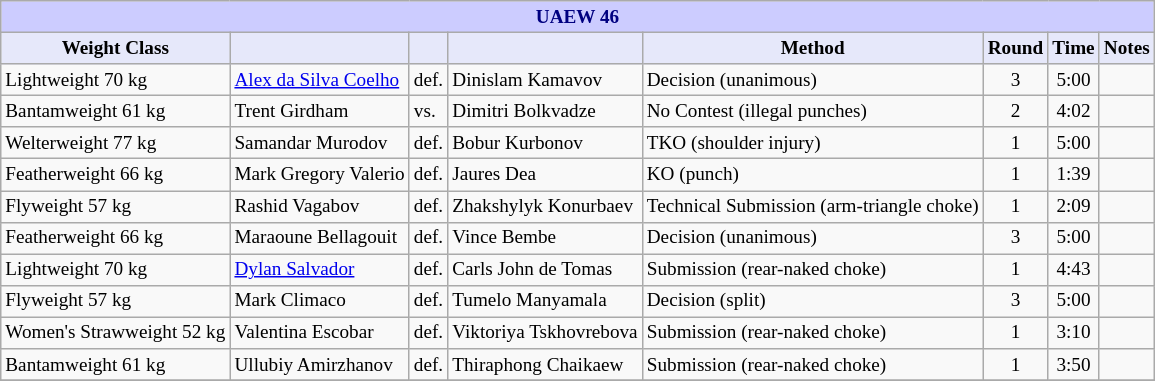<table class="wikitable" style="font-size: 80%;">
<tr>
<th colspan="8" style="background-color: #ccf; color: #000080; text-align: center;"><strong>UAEW 46</strong></th>
</tr>
<tr>
<th colspan="1" style="background-color: #E6E8FA; color: #000000; text-align: center;">Weight Class</th>
<th colspan="1" style="background-color: #E6E8FA; color: #000000; text-align: center;"></th>
<th colspan="1" style="background-color: #E6E8FA; color: #000000; text-align: center;"></th>
<th colspan="1" style="background-color: #E6E8FA; color: #000000; text-align: center;"></th>
<th colspan="1" style="background-color: #E6E8FA; color: #000000; text-align: center;">Method</th>
<th colspan="1" style="background-color: #E6E8FA; color: #000000; text-align: center;">Round</th>
<th colspan="1" style="background-color: #E6E8FA; color: #000000; text-align: center;">Time</th>
<th colspan="1" style="background-color: #E6E8FA; color: #000000; text-align: center;">Notes</th>
</tr>
<tr>
<td>Lightweight 70 kg</td>
<td> <a href='#'>Alex da Silva Coelho</a></td>
<td>def.</td>
<td> Dinislam Kamavov</td>
<td>Decision (unanimous)</td>
<td align=center>3</td>
<td align=center>5:00</td>
<td></td>
</tr>
<tr>
<td>Bantamweight 61 kg</td>
<td> Trent Girdham</td>
<td>vs.</td>
<td> Dimitri Bolkvadze</td>
<td>No Contest (illegal punches)</td>
<td align=center>2</td>
<td align=center>4:02</td>
<td></td>
</tr>
<tr>
<td>Welterweight 77 kg</td>
<td> Samandar Murodov</td>
<td>def.</td>
<td> Bobur Kurbonov</td>
<td>TKO (shoulder injury)</td>
<td align=center>1</td>
<td align=center>5:00</td>
<td></td>
</tr>
<tr>
<td>Featherweight 66 kg</td>
<td> Mark Gregory Valerio</td>
<td>def.</td>
<td> Jaures Dea</td>
<td>KO (punch)</td>
<td align=center>1</td>
<td align=center>1:39</td>
<td></td>
</tr>
<tr>
<td>Flyweight 57 kg</td>
<td> Rashid Vagabov</td>
<td>def.</td>
<td> Zhakshylyk Konurbaev</td>
<td>Technical Submission (arm-triangle choke)</td>
<td align=center>1</td>
<td align=center>2:09</td>
<td></td>
</tr>
<tr>
<td>Featherweight 66 kg</td>
<td> Maraoune Bellagouit</td>
<td>def.</td>
<td> Vince Bembe</td>
<td>Decision (unanimous)</td>
<td align=center>3</td>
<td align=center>5:00</td>
<td></td>
</tr>
<tr>
<td>Lightweight 70 kg</td>
<td> <a href='#'>Dylan Salvador</a></td>
<td>def.</td>
<td> Carls John de Tomas</td>
<td>Submission (rear-naked choke)</td>
<td align=center>1</td>
<td align=center>4:43</td>
<td></td>
</tr>
<tr>
<td>Flyweight 57 kg</td>
<td> Mark Climaco</td>
<td>def.</td>
<td> Tumelo Manyamala</td>
<td>Decision (split)</td>
<td align=center>3</td>
<td align=center>5:00</td>
<td></td>
</tr>
<tr>
<td>Women's Strawweight 52 kg</td>
<td> Valentina Escobar</td>
<td>def.</td>
<td> Viktoriya Tskhovrebova</td>
<td>Submission (rear-naked choke)</td>
<td align=center>1</td>
<td align=center>3:10</td>
<td></td>
</tr>
<tr>
<td>Bantamweight 61 kg</td>
<td> Ullubiy Amirzhanov</td>
<td>def.</td>
<td> Thiraphong Chaikaew</td>
<td>Submission (rear-naked choke)</td>
<td align=center>1</td>
<td align=center>3:50</td>
<td></td>
</tr>
<tr>
</tr>
</table>
